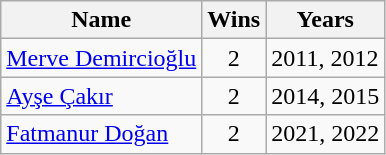<table class="wikitable">
<tr>
<th>Name</th>
<th>Wins</th>
<th>Years</th>
</tr>
<tr>
<td><a href='#'>Merve Demircioğlu</a></td>
<td align=center>2</td>
<td align=left>2011, 2012</td>
</tr>
<tr>
<td><a href='#'>Ayşe Çakır</a></td>
<td align=center>2</td>
<td align=left>2014, 2015</td>
</tr>
<tr>
<td><a href='#'>Fatmanur Doğan</a></td>
<td align=center>2</td>
<td align=left>2021, 2022</td>
</tr>
</table>
